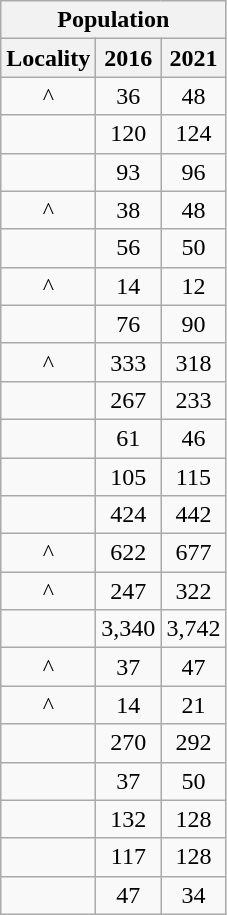<table class="wikitable" style="text-align:center;">
<tr>
<th colspan="3" style="text-align:center;  font-weight:bold">Population</th>
</tr>
<tr>
<th style="text-align:center; background:  font-weight:bold">Locality</th>
<th style="text-align:center; background:  font-weight:bold"><strong>2016</strong></th>
<th style="text-align:center; background:  font-weight:bold"><strong>2021</strong></th>
</tr>
<tr>
<td>^</td>
<td>36</td>
<td>48</td>
</tr>
<tr>
<td></td>
<td>120</td>
<td>124</td>
</tr>
<tr>
<td></td>
<td>93</td>
<td>96</td>
</tr>
<tr>
<td>^</td>
<td>38</td>
<td>48</td>
</tr>
<tr>
<td></td>
<td>56</td>
<td>50</td>
</tr>
<tr>
<td>^</td>
<td>14</td>
<td>12</td>
</tr>
<tr>
<td></td>
<td>76</td>
<td>90</td>
</tr>
<tr>
<td>^</td>
<td>333</td>
<td>318</td>
</tr>
<tr>
<td></td>
<td>267</td>
<td>233</td>
</tr>
<tr>
<td></td>
<td>61</td>
<td>46</td>
</tr>
<tr>
<td></td>
<td>105</td>
<td>115</td>
</tr>
<tr>
<td></td>
<td>424</td>
<td>442</td>
</tr>
<tr>
<td>^</td>
<td>622</td>
<td>677</td>
</tr>
<tr>
<td>^</td>
<td>247</td>
<td>322</td>
</tr>
<tr>
<td></td>
<td>3,340</td>
<td>3,742</td>
</tr>
<tr>
<td>^</td>
<td>37</td>
<td>47</td>
</tr>
<tr>
<td>^</td>
<td>14</td>
<td>21</td>
</tr>
<tr>
<td></td>
<td>270</td>
<td>292</td>
</tr>
<tr>
<td></td>
<td>37</td>
<td>50</td>
</tr>
<tr>
<td></td>
<td>132</td>
<td>128</td>
</tr>
<tr>
<td></td>
<td>117</td>
<td>128</td>
</tr>
<tr>
<td></td>
<td>47</td>
<td>34</td>
</tr>
</table>
